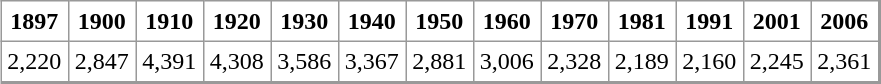<table align="center" rules="all" cellspacing="0" cellpadding="4" style="border: 1px solid #999; border-right: 2px solid #999; border-bottom:2px solid #999">
<tr>
<th>1897</th>
<th>1900</th>
<th>1910</th>
<th>1920</th>
<th>1930</th>
<th>1940</th>
<th>1950</th>
<th>1960</th>
<th>1970</th>
<th>1981</th>
<th>1991</th>
<th>2001</th>
<th>2006</th>
</tr>
<tr>
<td align=center>2,220</td>
<td align=center>2,847</td>
<td align=center>4,391</td>
<td align=center>4,308</td>
<td align=center>3,586</td>
<td align=center>3,367</td>
<td align=center>2,881</td>
<td align=center>3,006</td>
<td align=center>2,328</td>
<td align=center>2,189</td>
<td align=center>2,160</td>
<td align=center>2,245</td>
<td align=center>2,361</td>
</tr>
</table>
